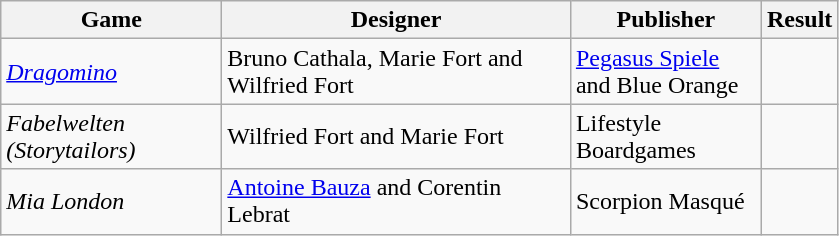<table class="wikitable">
<tr>
<th style="width:140px;">Game</th>
<th style="width:225px;">Designer</th>
<th style="width:120px;">Publisher</th>
<th>Result</th>
</tr>
<tr>
<td><em><a href='#'>Dragomino</a></em></td>
<td>Bruno Cathala, Marie Fort and Wilfried Fort</td>
<td><a href='#'>Pegasus Spiele</a> and Blue Orange</td>
<td></td>
</tr>
<tr>
<td><em>Fabelwelten (Storytailors)</em></td>
<td>Wilfried Fort and Marie Fort</td>
<td>Lifestyle Boardgames</td>
<td></td>
</tr>
<tr>
<td><em>Mia London</em></td>
<td><a href='#'>Antoine Bauza</a> and Corentin Lebrat</td>
<td>Scorpion Masqué</td>
<td></td>
</tr>
</table>
